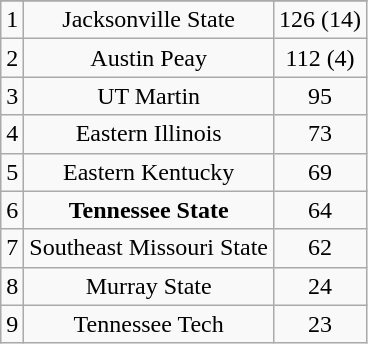<table class="wikitable" style="display: inline-table;">
<tr align="center">
</tr>
<tr align="center">
<td>1</td>
<td>Jacksonville State</td>
<td>126 (14)</td>
</tr>
<tr align="center">
<td>2</td>
<td>Austin Peay</td>
<td>112 (4)</td>
</tr>
<tr align="center">
<td>3</td>
<td>UT Martin</td>
<td>95</td>
</tr>
<tr align="center">
<td>4</td>
<td>Eastern Illinois</td>
<td>73</td>
</tr>
<tr align="center">
<td>5</td>
<td>Eastern Kentucky</td>
<td>69</td>
</tr>
<tr align="center">
<td>6</td>
<td><strong>Tennessee State</strong></td>
<td>64</td>
</tr>
<tr align="center">
<td>7</td>
<td>Southeast Missouri State</td>
<td>62</td>
</tr>
<tr align="center">
<td>8</td>
<td>Murray State</td>
<td>24</td>
</tr>
<tr align="center">
<td>9</td>
<td>Tennessee Tech</td>
<td>23</td>
</tr>
</table>
